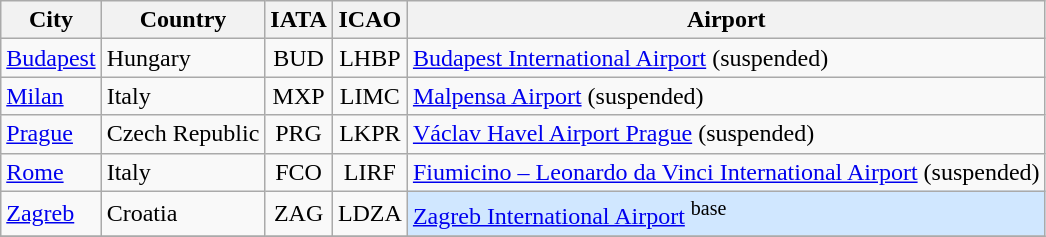<table class= "wikitable sortable toccolours">
<tr>
<th>City</th>
<th>Country</th>
<th>IATA</th>
<th>ICAO</th>
<th>Airport</th>
</tr>
<tr>
<td><a href='#'>Budapest</a></td>
<td>Hungary</td>
<td align=center>BUD</td>
<td align=center>LHBP</td>
<td><a href='#'>Budapest International Airport</a> (suspended)</td>
</tr>
<tr>
<td><a href='#'>Milan</a></td>
<td>Italy</td>
<td align=center>MXP</td>
<td align=center>LIMC</td>
<td><a href='#'>Malpensa Airport</a> (suspended)</td>
</tr>
<tr>
<td><a href='#'>Prague</a></td>
<td>Czech Republic</td>
<td align=center>PRG</td>
<td align=center>LKPR</td>
<td><a href='#'>Václav Havel Airport Prague</a> (suspended)</td>
</tr>
<tr>
<td><a href='#'>Rome</a></td>
<td>Italy</td>
<td align=center>FCO</td>
<td align=center>LIRF</td>
<td><a href='#'>Fiumicino – Leonardo da Vinci International Airport</a> (suspended)</td>
</tr>
<tr>
<td><a href='#'>Zagreb</a></td>
<td>Croatia</td>
<td align=center>ZAG</td>
<td align=center>LDZA</td>
<td bgcolor=#D0E7FF><a href='#'>Zagreb International Airport</a> <sup>base</sup></td>
</tr>
<tr>
</tr>
</table>
